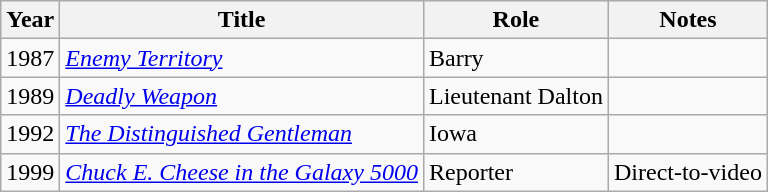<table class="wikitable sortable">
<tr>
<th>Year</th>
<th>Title</th>
<th>Role</th>
<th>Notes</th>
</tr>
<tr>
<td>1987</td>
<td><a href='#'><em>Enemy Territory</em></a></td>
<td>Barry</td>
<td></td>
</tr>
<tr>
<td>1989</td>
<td><em><a href='#'>Deadly Weapon</a></em></td>
<td>Lieutenant Dalton</td>
<td></td>
</tr>
<tr>
<td>1992</td>
<td><em><a href='#'>The Distinguished Gentleman</a></em></td>
<td>Iowa</td>
<td></td>
</tr>
<tr>
<td>1999</td>
<td><em><a href='#'>Chuck E. Cheese in the Galaxy 5000</a></em></td>
<td>Reporter</td>
<td>Direct-to-video</td>
</tr>
</table>
